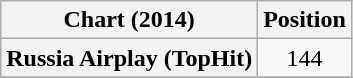<table class="wikitable plainrowheaders" style="text-align:center;">
<tr>
<th scope="col">Chart (2014)</th>
<th scope="col">Position</th>
</tr>
<tr>
<th scope="row">Russia Airplay (TopHit)</th>
<td>144</td>
</tr>
<tr>
</tr>
</table>
